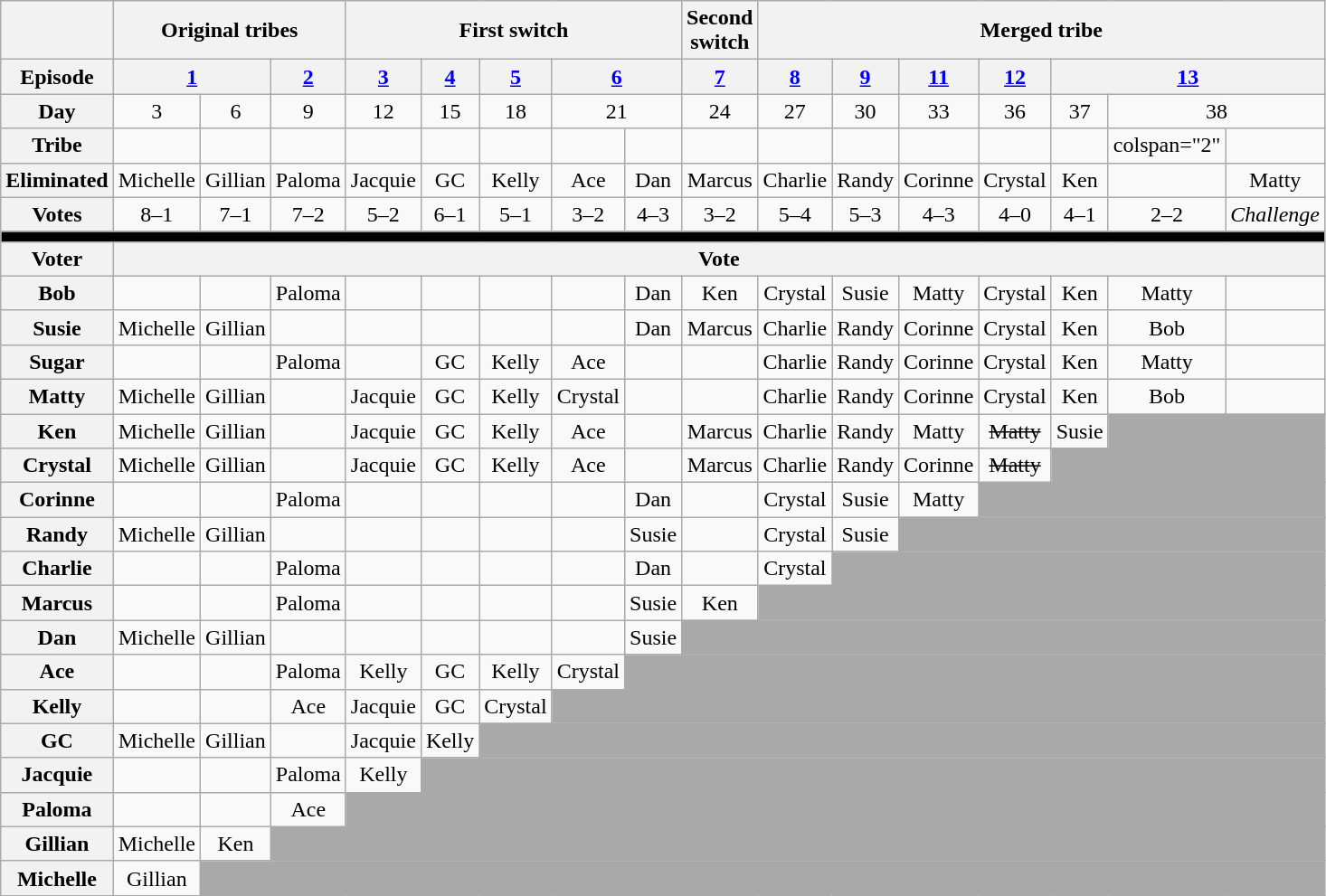<table class="wikitable" style="text-align:center">
<tr>
<th></th>
<th colspan=3>Original tribes</th>
<th colspan=5>First switch</th>
<th>Second<br>switch</th>
<th colspan=7>Merged tribe</th>
</tr>
<tr>
<th>Episode</th>
<th colspan="2"><a href='#'>1</a></th>
<th><a href='#'>2</a></th>
<th><a href='#'>3</a></th>
<th><a href='#'>4</a></th>
<th><a href='#'>5</a></th>
<th colspan="2"><a href='#'>6</a></th>
<th><a href='#'>7</a></th>
<th><a href='#'>8</a></th>
<th><a href='#'>9</a></th>
<th><a href='#'>11</a></th>
<th><a href='#'>12</a></th>
<th colspan="3"><a href='#'>13</a></th>
</tr>
<tr>
<th>Day</th>
<td>3</td>
<td>6</td>
<td>9</td>
<td>12</td>
<td>15</td>
<td>18</td>
<td colspan="2">21</td>
<td>24</td>
<td>27</td>
<td>30</td>
<td>33</td>
<td>36</td>
<td>37</td>
<td colspan="2">38</td>
</tr>
<tr>
<th>Tribe</th>
<td></td>
<td></td>
<td></td>
<td></td>
<td></td>
<td></td>
<td></td>
<td></td>
<td></td>
<td></td>
<td></td>
<td></td>
<td></td>
<td></td>
<td>colspan="2" </td>
</tr>
<tr>
<th>Eliminated</th>
<td>Michelle</td>
<td>Gillian</td>
<td>Paloma</td>
<td>Jacquie</td>
<td>GC</td>
<td>Kelly</td>
<td>Ace</td>
<td>Dan</td>
<td>Marcus</td>
<td>Charlie</td>
<td>Randy</td>
<td>Corinne</td>
<td>Crystal</td>
<td>Ken</td>
<td></td>
<td>Matty</td>
</tr>
<tr>
<th>Votes</th>
<td>8–1</td>
<td>7–1</td>
<td>7–2</td>
<td>5–2</td>
<td>6–1</td>
<td>5–1</td>
<td>3–2</td>
<td>4–3</td>
<td>3–2</td>
<td>5–4</td>
<td>5–3</td>
<td>4–3</td>
<td>4–0</td>
<td>4–1</td>
<td>2–2</td>
<td><em>Challenge</em></td>
</tr>
<tr>
<td colspan=20 bgcolor=black></td>
</tr>
<tr>
<th>Voter</th>
<th colspan="16">Vote</th>
</tr>
<tr>
<th>Bob</th>
<td></td>
<td></td>
<td>Paloma</td>
<td></td>
<td></td>
<td></td>
<td></td>
<td>Dan</td>
<td>Ken</td>
<td>Crystal</td>
<td>Susie</td>
<td>Matty</td>
<td>Crystal</td>
<td>Ken</td>
<td>Matty</td>
<td></td>
</tr>
<tr>
<th>Susie</th>
<td>Michelle</td>
<td>Gillian</td>
<td></td>
<td></td>
<td></td>
<td></td>
<td></td>
<td>Dan</td>
<td>Marcus</td>
<td>Charlie</td>
<td>Randy</td>
<td>Corinne</td>
<td>Crystal</td>
<td>Ken</td>
<td>Bob</td>
<td></td>
</tr>
<tr>
<th>Sugar</th>
<td></td>
<td></td>
<td>Paloma</td>
<td></td>
<td>GC</td>
<td>Kelly</td>
<td>Ace</td>
<td></td>
<td></td>
<td>Charlie</td>
<td>Randy</td>
<td>Corinne</td>
<td>Crystal</td>
<td>Ken</td>
<td>Matty</td>
<td></td>
</tr>
<tr>
<th>Matty</th>
<td>Michelle</td>
<td>Gillian</td>
<td></td>
<td>Jacquie</td>
<td>GC</td>
<td>Kelly</td>
<td>Crystal</td>
<td></td>
<td></td>
<td>Charlie</td>
<td>Randy</td>
<td>Corinne</td>
<td>Crystal</td>
<td>Ken</td>
<td>Bob</td>
<td></td>
</tr>
<tr>
<th>Ken</th>
<td>Michelle</td>
<td>Gillian</td>
<td></td>
<td>Jacquie</td>
<td>GC</td>
<td>Kelly</td>
<td>Ace</td>
<td></td>
<td>Marcus</td>
<td>Charlie</td>
<td>Randy</td>
<td>Matty</td>
<td><s>Matty</s></td>
<td>Susie</td>
<td colspan="2" bgcolor="darkgray"></td>
</tr>
<tr>
<th>Crystal</th>
<td>Michelle</td>
<td>Gillian</td>
<td></td>
<td>Jacquie</td>
<td>GC</td>
<td>Kelly</td>
<td>Ace</td>
<td></td>
<td>Marcus</td>
<td>Charlie</td>
<td>Randy</td>
<td>Corinne</td>
<td><s>Matty</s></td>
<td colspan="3" bgcolor="darkgray"></td>
</tr>
<tr>
<th>Corinne</th>
<td></td>
<td></td>
<td>Paloma</td>
<td></td>
<td></td>
<td></td>
<td></td>
<td>Dan</td>
<td></td>
<td>Crystal</td>
<td>Susie</td>
<td>Matty</td>
<td colspan="4" bgcolor="darkgray"></td>
</tr>
<tr>
<th>Randy</th>
<td>Michelle</td>
<td>Gillian</td>
<td></td>
<td></td>
<td></td>
<td></td>
<td></td>
<td>Susie</td>
<td></td>
<td>Crystal</td>
<td>Susie</td>
<td colspan="5" bgcolor="darkgray"></td>
</tr>
<tr>
<th>Charlie</th>
<td></td>
<td></td>
<td>Paloma</td>
<td></td>
<td></td>
<td></td>
<td></td>
<td>Dan</td>
<td></td>
<td>Crystal</td>
<td colspan="6" bgcolor="darkgray"></td>
</tr>
<tr>
<th>Marcus</th>
<td></td>
<td></td>
<td>Paloma</td>
<td></td>
<td></td>
<td></td>
<td></td>
<td>Susie</td>
<td>Ken</td>
<td colspan="7" bgcolor="darkgray"></td>
</tr>
<tr>
<th>Dan</th>
<td>Michelle</td>
<td>Gillian</td>
<td></td>
<td></td>
<td></td>
<td></td>
<td></td>
<td>Susie</td>
<td colspan="8" bgcolor="darkgray"></td>
</tr>
<tr>
<th>Ace</th>
<td></td>
<td></td>
<td>Paloma</td>
<td>Kelly</td>
<td>GC</td>
<td>Kelly</td>
<td>Crystal</td>
<td colspan="9" bgcolor="darkgray"></td>
</tr>
<tr>
<th>Kelly</th>
<td></td>
<td></td>
<td>Ace</td>
<td>Jacquie</td>
<td>GC</td>
<td>Crystal</td>
<td colspan="10" bgcolor="darkgray"></td>
</tr>
<tr>
<th>GC</th>
<td>Michelle</td>
<td>Gillian</td>
<td></td>
<td>Jacquie</td>
<td>Kelly</td>
<td colspan="11" bgcolor="darkgray"></td>
</tr>
<tr>
<th>Jacquie</th>
<td></td>
<td></td>
<td>Paloma</td>
<td>Kelly</td>
<td colspan="12" bgcolor="darkgray"></td>
</tr>
<tr>
<th>Paloma</th>
<td></td>
<td></td>
<td>Ace</td>
<td colspan="13" bgcolor="darkgray"></td>
</tr>
<tr>
<th>Gillian</th>
<td>Michelle</td>
<td>Ken</td>
<td colspan="14" bgcolor="darkgray"></td>
</tr>
<tr>
<th>Michelle</th>
<td>Gillian</td>
<td colspan="15" bgcolor="darkgray"></td>
</tr>
</table>
